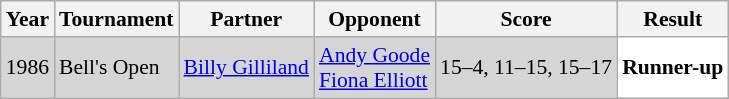<table class="sortable wikitable" style="font-size: 90%;">
<tr>
<th>Year</th>
<th>Tournament</th>
<th>Partner</th>
<th>Opponent</th>
<th>Score</th>
<th>Result</th>
</tr>
<tr style="background:#D5D5D5">
<td align="center">1986</td>
<td align="left">Bell's Open</td>
<td align="left"> <a href='#'>Billy Gilliland</a></td>
<td align="left"> <a href='#'>Andy Goode</a> <br>  <a href='#'>Fiona Elliott</a></td>
<td align="left">15–4, 11–15, 15–17</td>
<td style="text-align:left; background:white"> <strong>Runner-up</strong></td>
</tr>
</table>
